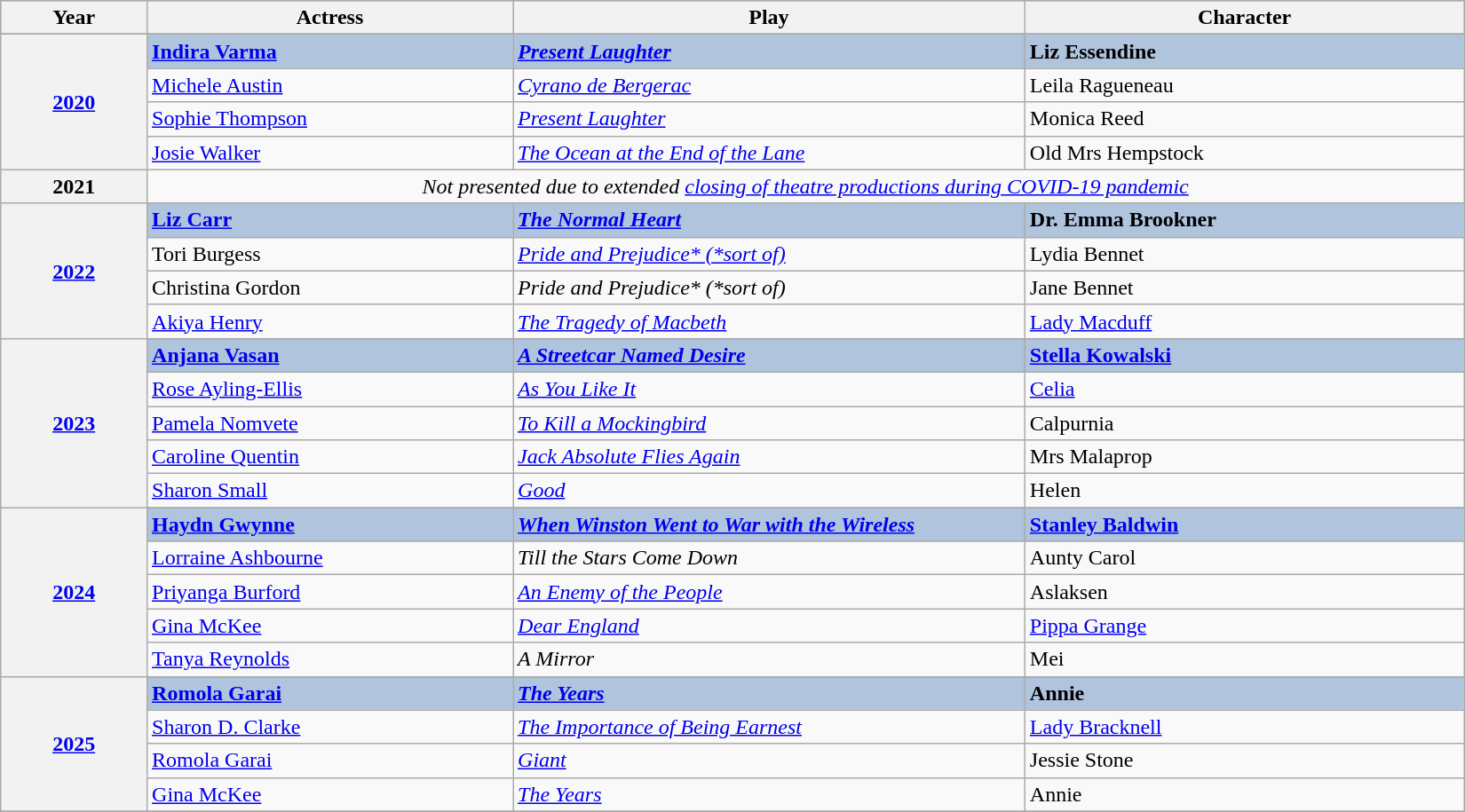<table class="wikitable" style="width:87%;">
<tr style="background:#bebebe;">
<th style="width:10%;">Year</th>
<th style="width:25%;">Actress</th>
<th style="width:35%;">Play</th>
<th style="width:30%;">Character</th>
</tr>
<tr>
</tr>
<tr>
<th rowspan="5" style="text-align:center;"><a href='#'>2020</a></th>
</tr>
<tr style="background:#B0C4DE">
<td><strong><a href='#'>Indira Varma</a></strong></td>
<td><strong><em><a href='#'>Present Laughter</a></em></strong></td>
<td><strong>Liz Essendine</strong></td>
</tr>
<tr>
<td><a href='#'>Michele Austin</a></td>
<td><em><a href='#'>Cyrano de Bergerac</a></em></td>
<td>Leila Ragueneau</td>
</tr>
<tr>
<td><a href='#'>Sophie Thompson</a></td>
<td><em><a href='#'>Present Laughter</a></em></td>
<td>Monica Reed</td>
</tr>
<tr>
<td><a href='#'>Josie Walker</a></td>
<td><em><a href='#'>The Ocean at the End of the Lane</a></em></td>
<td>Old Mrs Hempstock</td>
</tr>
<tr>
<th align="center">2021</th>
<td colspan=3 align="center"><em>Not presented due to extended <a href='#'>closing of theatre productions during COVID-19 pandemic</a></em></td>
</tr>
<tr>
<th rowspan="5"><a href='#'>2022</a></th>
</tr>
<tr style="background:#B0C4DE">
<td><strong><a href='#'>Liz Carr</a></strong></td>
<td><strong><em><a href='#'>The Normal Heart</a></em></strong></td>
<td><strong>Dr. Emma Brookner</strong></td>
</tr>
<tr>
<td>Tori Burgess</td>
<td><em><a href='#'>Pride and Prejudice* (*sort of)</a></em></td>
<td>Lydia Bennet</td>
</tr>
<tr>
<td>Christina Gordon</td>
<td><em>Pride and Prejudice* (*sort of)</em></td>
<td>Jane Bennet</td>
</tr>
<tr>
<td><a href='#'>Akiya Henry</a></td>
<td><em><a href='#'>The Tragedy of Macbeth</a></em></td>
<td><a href='#'>Lady Macduff</a></td>
</tr>
<tr>
<th rowspan="6" style= text-align:center;"><a href='#'>2023</a></th>
</tr>
<tr style="background:#B0C4DE">
<td><strong><a href='#'>Anjana Vasan</a></strong></td>
<td><strong><em><a href='#'>A Streetcar Named Desire</a></em></strong></td>
<td><strong><a href='#'>Stella Kowalski</a></strong></td>
</tr>
<tr>
<td><a href='#'>Rose Ayling-Ellis</a></td>
<td><em><a href='#'>As You Like It</a></em></td>
<td><a href='#'>Celia</a></td>
</tr>
<tr>
<td><a href='#'>Pamela Nomvete</a></td>
<td><em><a href='#'>To Kill a Mockingbird</a></em></td>
<td>Calpurnia</td>
</tr>
<tr>
<td><a href='#'>Caroline Quentin</a></td>
<td><em><a href='#'>Jack Absolute Flies Again</a></em></td>
<td>Mrs Malaprop</td>
</tr>
<tr>
<td><a href='#'>Sharon Small</a></td>
<td><em><a href='#'>Good</a></em></td>
<td>Helen</td>
</tr>
<tr>
<th rowspan="6" style= text-align:center;"><a href='#'>2024</a></th>
</tr>
<tr style="background:#B0C4DE">
<td><strong> <a href='#'>Haydn Gwynne</a> </strong></td>
<td><strong> <em><a href='#'>When Winston Went to War with the Wireless</a></em> </strong></td>
<td><strong> <a href='#'>Stanley Baldwin</a> </strong></td>
</tr>
<tr>
<td><a href='#'>Lorraine Ashbourne</a></td>
<td><em>Till the Stars Come Down</em></td>
<td>Aunty Carol</td>
</tr>
<tr>
<td><a href='#'>Priyanga Burford</a></td>
<td><em><a href='#'>An Enemy of the People</a></em></td>
<td>Aslaksen</td>
</tr>
<tr>
<td><a href='#'>Gina McKee</a></td>
<td><em><a href='#'>Dear England</a></em></td>
<td><a href='#'>Pippa Grange</a></td>
</tr>
<tr>
<td><a href='#'>Tanya Reynolds</a></td>
<td><em>A Mirror</em></td>
<td>Mei</td>
</tr>
<tr>
<th rowspan="5" style= text-align:center;"><a href='#'>2025</a></th>
</tr>
<tr style="background:#B0C4DE">
<td><strong> <a href='#'>Romola Garai</a> </strong></td>
<td><strong> <em><a href='#'>The Years</a></em> </strong></td>
<td><strong> Annie </strong></td>
</tr>
<tr>
<td><a href='#'>Sharon D. Clarke</a></td>
<td><em><a href='#'>The Importance of Being Earnest</a></em></td>
<td><a href='#'>Lady Bracknell</a></td>
</tr>
<tr>
<td><a href='#'>Romola Garai</a></td>
<td><em><a href='#'>Giant</a></em></td>
<td>Jessie Stone</td>
</tr>
<tr>
<td><a href='#'>Gina McKee</a></td>
<td><em><a href='#'>The Years</a></em></td>
<td>Annie</td>
</tr>
<tr>
</tr>
</table>
